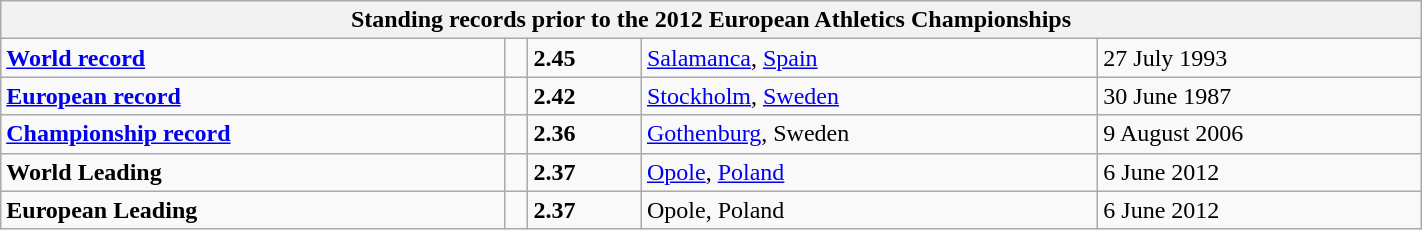<table class="wikitable" width=75%>
<tr>
<th colspan="5">Standing records prior to the 2012 European Athletics Championships</th>
</tr>
<tr>
<td><strong><a href='#'>World record</a></strong></td>
<td></td>
<td><strong>2.45</strong></td>
<td><a href='#'>Salamanca</a>, <a href='#'>Spain</a></td>
<td>27 July 1993</td>
</tr>
<tr>
<td><strong><a href='#'>European record</a></strong></td>
<td></td>
<td><strong>2.42</strong></td>
<td><a href='#'>Stockholm</a>, <a href='#'>Sweden</a></td>
<td>30 June 1987</td>
</tr>
<tr>
<td><strong><a href='#'>Championship record</a></strong></td>
<td></td>
<td><strong>2.36</strong></td>
<td><a href='#'>Gothenburg</a>, Sweden</td>
<td>9 August 2006</td>
</tr>
<tr>
<td><strong>World Leading</strong></td>
<td></td>
<td><strong>2.37</strong></td>
<td><a href='#'>Opole</a>, <a href='#'>Poland</a></td>
<td>6 June 2012</td>
</tr>
<tr>
<td><strong>European Leading</strong></td>
<td></td>
<td><strong>2.37</strong></td>
<td>Opole, Poland</td>
<td>6 June 2012</td>
</tr>
</table>
